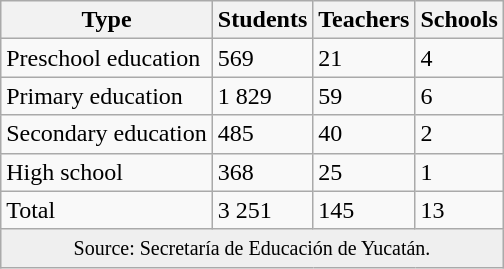<table class="wikitable" style="margin:1em auto;">
<tr>
<th>Type</th>
<th>Students</th>
<th>Teachers</th>
<th>Schools</th>
</tr>
<tr>
<td>Preschool education</td>
<td>569</td>
<td>21</td>
<td>4</td>
</tr>
<tr>
<td>Primary education</td>
<td>1 829</td>
<td>59</td>
<td>6</td>
</tr>
<tr>
<td>Secondary education</td>
<td>485</td>
<td>40</td>
<td>2</td>
</tr>
<tr>
<td>High school</td>
<td>368</td>
<td>25</td>
<td>1</td>
</tr>
<tr>
<td>Total</td>
<td>3 251</td>
<td>145</td>
<td>13</td>
</tr>
<tr>
<td colspan=4 style="background:#efefef;" align=center><small>Source: Secretaría de Educación de Yucatán.</small></td>
</tr>
</table>
